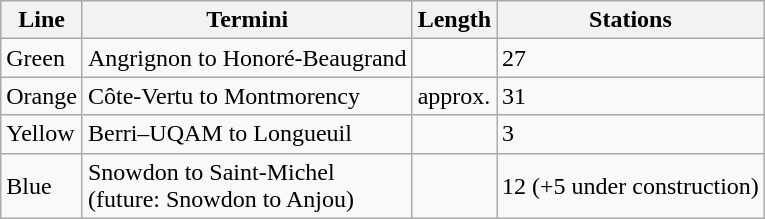<table class="wikitable">
<tr>
<th>Line</th>
<th>Termini</th>
<th>Length</th>
<th>Stations</th>
</tr>
<tr>
<td> Green</td>
<td>Angrignon to Honoré-Beaugrand</td>
<td></td>
<td>27</td>
</tr>
<tr>
<td> Orange</td>
<td>Côte-Vertu to Montmorency</td>
<td>approx. </td>
<td>31</td>
</tr>
<tr>
<td> Yellow</td>
<td>Berri–UQAM to Longueuil</td>
<td></td>
<td>3</td>
</tr>
<tr>
<td> Blue</td>
<td>Snowdon to Saint-Michel<br>(future: Snowdon to Anjou)</td>
<td></td>
<td>12 (+5 under construction)</td>
</tr>
</table>
